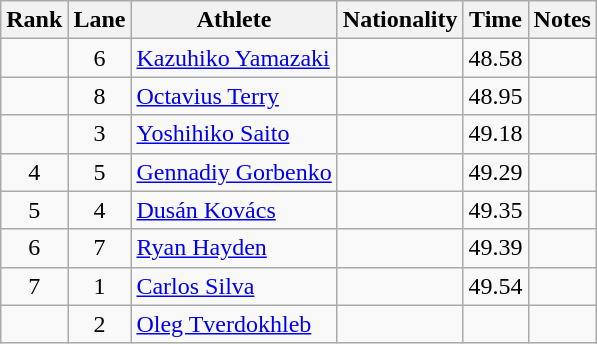<table class="wikitable sortable" style="text-align:center">
<tr>
<th>Rank</th>
<th>Lane</th>
<th>Athlete</th>
<th>Nationality</th>
<th>Time</th>
<th>Notes</th>
</tr>
<tr>
<td></td>
<td>6</td>
<td align=left><a href='#'>Kazuhiko Yamazaki</a></td>
<td align=left></td>
<td>48.58</td>
<td></td>
</tr>
<tr>
<td></td>
<td>8</td>
<td align=left><a href='#'>Octavius Terry</a></td>
<td align=left></td>
<td>48.95</td>
<td></td>
</tr>
<tr>
<td></td>
<td>3</td>
<td align=left><a href='#'>Yoshihiko Saito</a></td>
<td align=left></td>
<td>49.18</td>
<td></td>
</tr>
<tr>
<td>4</td>
<td>5</td>
<td align=left><a href='#'>Gennadiy Gorbenko</a></td>
<td align=left></td>
<td>49.29</td>
<td></td>
</tr>
<tr>
<td>5</td>
<td>4</td>
<td align=left><a href='#'>Dusán Kovács</a></td>
<td align=left></td>
<td>49.35</td>
<td></td>
</tr>
<tr>
<td>6</td>
<td>7</td>
<td align=left><a href='#'>Ryan Hayden</a></td>
<td align=left></td>
<td>49.39</td>
<td></td>
</tr>
<tr>
<td>7</td>
<td>1</td>
<td align=left><a href='#'>Carlos Silva</a></td>
<td align=left></td>
<td>49.54</td>
<td></td>
</tr>
<tr>
<td></td>
<td>2</td>
<td align=left><a href='#'>Oleg Tverdokhleb</a></td>
<td align=left></td>
<td></td>
<td></td>
</tr>
</table>
